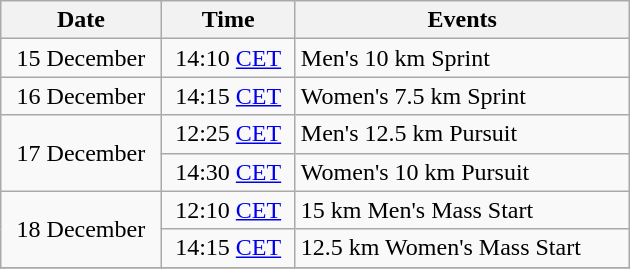<table class="wikitable" style="text-align: center" width="420">
<tr>
<th>Date</th>
<th>Time</th>
<th>Events</th>
</tr>
<tr>
<td>15 December</td>
<td>14:10 <a href='#'>CET</a></td>
<td style="text-align: left">Men's 10 km Sprint</td>
</tr>
<tr>
<td>16 December</td>
<td>14:15 <a href='#'>CET</a></td>
<td style="text-align: left">Women's 7.5 km Sprint</td>
</tr>
<tr>
<td rowspan=2>17 December</td>
<td>12:25 <a href='#'>CET</a></td>
<td style="text-align: left">Men's 12.5 km Pursuit</td>
</tr>
<tr>
<td>14:30 <a href='#'>CET</a></td>
<td style="text-align: left">Women's 10 km Pursuit</td>
</tr>
<tr>
<td rowspan=2>18 December</td>
<td>12:10 <a href='#'>CET</a></td>
<td style="text-align: left">15 km Men's Mass Start</td>
</tr>
<tr>
<td>14:15 <a href='#'>CET</a></td>
<td style="text-align: left">12.5 km Women's Mass Start</td>
</tr>
<tr>
</tr>
</table>
